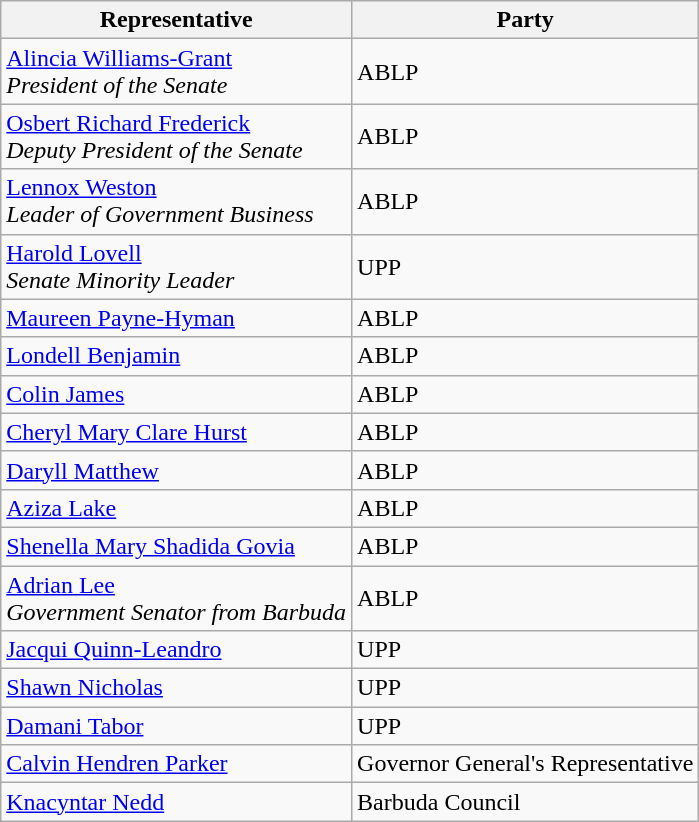<table class="wikitable">
<tr>
<th><strong>Representative</strong></th>
<th><strong>Party</strong></th>
</tr>
<tr>
<td><a href='#'>Alincia Williams-Grant</a><br><em>President of the Senate</em></td>
<td>ABLP</td>
</tr>
<tr>
<td><a href='#'>Osbert Richard Frederick</a><br><em>Deputy President of the Senate</em></td>
<td>ABLP</td>
</tr>
<tr>
<td><a href='#'>Lennox Weston</a><br><em>Leader of Government Business</em></td>
<td>ABLP</td>
</tr>
<tr>
<td><a href='#'>Harold Lovell</a><br><em>Senate Minority Leader</em></td>
<td>UPP</td>
</tr>
<tr>
<td><a href='#'>Maureen Payne-Hyman</a></td>
<td>ABLP</td>
</tr>
<tr>
<td><a href='#'>Londell Benjamin</a></td>
<td>ABLP</td>
</tr>
<tr>
<td><a href='#'>Colin James</a></td>
<td>ABLP</td>
</tr>
<tr>
<td><a href='#'>Cheryl Mary Clare Hurst</a></td>
<td>ABLP</td>
</tr>
<tr>
<td><a href='#'>Daryll Matthew</a></td>
<td>ABLP</td>
</tr>
<tr>
<td><a href='#'>Aziza Lake</a></td>
<td>ABLP</td>
</tr>
<tr>
<td><a href='#'>Shenella Mary Shadida Govia</a></td>
<td>ABLP</td>
</tr>
<tr>
<td><a href='#'>Adrian Lee</a><br><em>Government Senator from Barbuda</em></td>
<td>ABLP</td>
</tr>
<tr>
<td><a href='#'>Jacqui Quinn-Leandro</a></td>
<td>UPP</td>
</tr>
<tr>
<td><a href='#'>Shawn Nicholas</a></td>
<td>UPP</td>
</tr>
<tr>
<td><a href='#'>Damani Tabor</a></td>
<td>UPP</td>
</tr>
<tr>
<td><a href='#'>Calvin Hendren Parker</a></td>
<td>Governor General's Representative</td>
</tr>
<tr>
<td><a href='#'>Knacyntar Nedd</a></td>
<td>Barbuda Council</td>
</tr>
</table>
